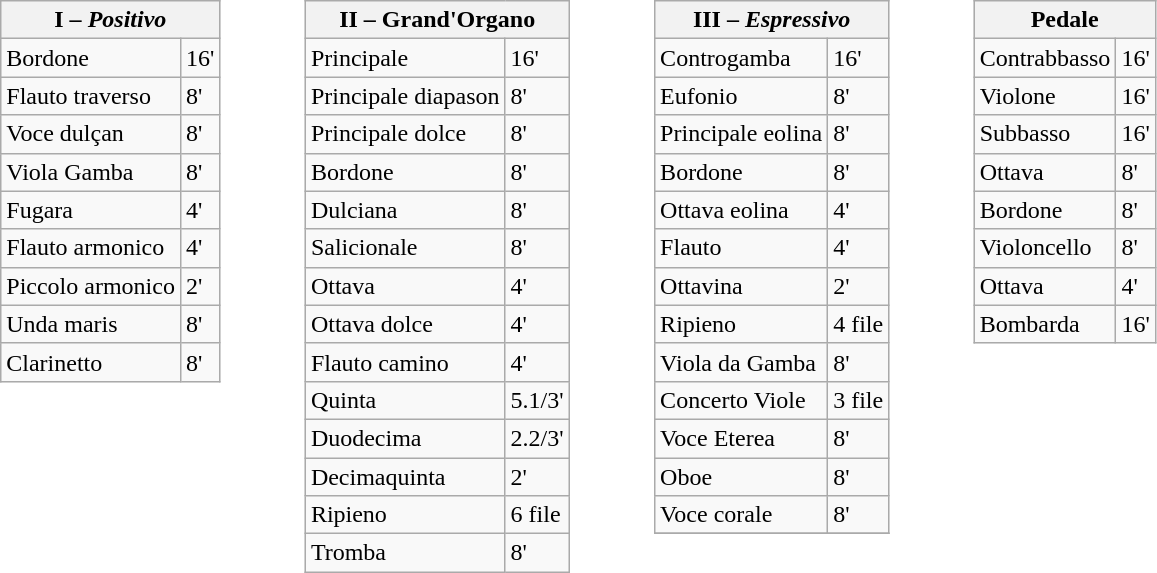<table border="0" cellpadding="20" cellspacing="0" style="border-collapse:collapse;">
<tr>
<td style="vertical-align:top"><br><table class="wikitable" border="0">
<tr>
<th colspan="2"><strong>I – <em>Positivo<strong><em><br></th>
</tr>
<tr>
<td>Bordone</td>
<td>16'</td>
</tr>
<tr>
<td>Flauto traverso</td>
<td>8'</td>
</tr>
<tr>
<td>Voce dulçan</td>
<td>8'</td>
</tr>
<tr>
<td>Viola Gamba</td>
<td>8'</td>
</tr>
<tr>
<td>Fugara</td>
<td>4'</td>
</tr>
<tr>
<td>Flauto armonico</td>
<td>4'</td>
</tr>
<tr>
<td>Piccolo armonico</td>
<td>2'</td>
</tr>
<tr>
<td>Unda maris</td>
<td>8'</td>
</tr>
<tr>
<td>Clarinetto</td>
<td>8'</td>
</tr>
</table>
</td>
<td style="vertical-align:top"><br><table class="wikitable" border="0">
<tr>
<th colspan="2"></strong>II – </em>Grand'Organo</em></strong><br></th>
</tr>
<tr>
<td>Principale</td>
<td>16'</td>
</tr>
<tr>
<td>Principale diapason</td>
<td>8'</td>
</tr>
<tr>
<td>Principale dolce</td>
<td>8'</td>
</tr>
<tr>
<td>Bordone</td>
<td>8'</td>
</tr>
<tr>
<td>Dulciana</td>
<td>8'</td>
</tr>
<tr>
<td>Salicionale</td>
<td>8'</td>
</tr>
<tr>
<td>Ottava</td>
<td>4'</td>
</tr>
<tr>
<td>Ottava dolce</td>
<td>4'</td>
</tr>
<tr>
<td>Flauto camino</td>
<td>4'</td>
</tr>
<tr>
<td>Quinta</td>
<td>5.1/3'</td>
</tr>
<tr>
<td>Duodecima</td>
<td>2.2/3'</td>
</tr>
<tr>
<td>Decimaquinta</td>
<td>2'</td>
</tr>
<tr>
<td>Ripieno</td>
<td>6 file</td>
</tr>
<tr>
<td>Tromba</td>
<td>8'</td>
</tr>
</table>
</td>
<td style="vertical-align:top"><br><table class="wikitable" border="0">
<tr>
<th colspan="2"><strong>III – <em>Espressivo<strong><em><br></th>
</tr>
<tr>
<td>Controgamba</td>
<td>16'</td>
</tr>
<tr>
<td>Eufonio</td>
<td>8'</td>
</tr>
<tr>
<td>Principale eolina</td>
<td>8'</td>
</tr>
<tr>
<td>Bordone</td>
<td>8'</td>
</tr>
<tr>
<td>Ottava eolina</td>
<td>4'</td>
</tr>
<tr>
<td>Flauto</td>
<td>4'</td>
</tr>
<tr>
<td>Ottavina</td>
<td>2'</td>
</tr>
<tr>
<td>Ripieno</td>
<td>4 file</td>
</tr>
<tr>
<td>Viola da Gamba</td>
<td>8'</td>
</tr>
<tr>
<td>Concerto Viole</td>
<td>3 file</td>
</tr>
<tr>
<td>Voce Eterea</td>
<td>8'</td>
</tr>
<tr>
<td>Oboe</td>
<td>8'</td>
</tr>
<tr>
<td>Voce corale</td>
<td>8'</td>
</tr>
<tr>
</tr>
</table>
</td>
<td style="vertical-align:top"><br><table class="wikitable" border="0">
<tr>
<th colspan="2"></strong>Pedale<strong><br></th>
</tr>
<tr>
<td>Contrabbasso</td>
<td>16'</td>
</tr>
<tr>
<td>Violone</td>
<td>16'</td>
</tr>
<tr>
<td>Subbasso</td>
<td>16'</td>
</tr>
<tr>
<td>Ottava</td>
<td>8'</td>
</tr>
<tr>
<td>Bordone</td>
<td>8'</td>
</tr>
<tr>
<td>Violoncello</td>
<td>8'</td>
</tr>
<tr>
<td>Ottava</td>
<td>4'</td>
</tr>
<tr>
<td>Bombarda</td>
<td>16'</td>
</tr>
</table>
</td>
</tr>
</table>
